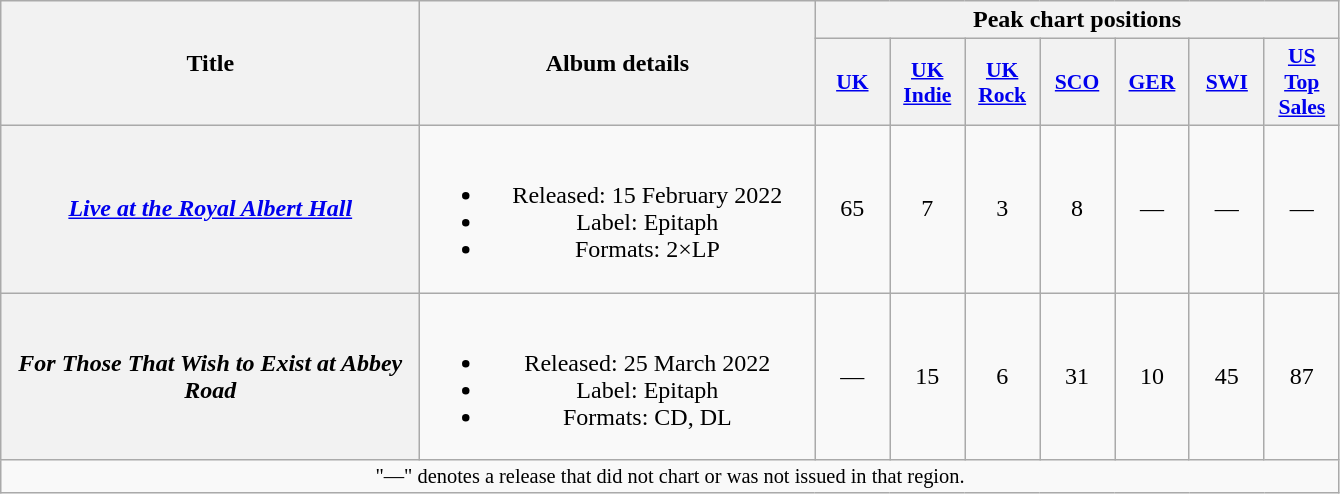<table class="wikitable plainrowheaders" style="text-align:center;">
<tr>
<th scope="col" rowspan="2" style="width:17em;">Title</th>
<th scope="col" rowspan="2" style="width:16em;">Album details</th>
<th scope="col" colspan="7">Peak chart positions</th>
</tr>
<tr>
<th scope="col" style="width:3em;font-size:90%;"><a href='#'>UK</a><br></th>
<th scope="col" style="width:3em;font-size:90%;"><a href='#'>UK<br>Indie</a><br></th>
<th scope="col" style="width:3em;font-size:90%;"><a href='#'>UK<br>Rock</a><br></th>
<th scope="col" style="width:3em;font-size:90%;"><a href='#'>SCO</a><br></th>
<th scope="col" style="width:3em;font-size:90%;"><a href='#'>GER</a><br></th>
<th scope="col" style="width:3em;font-size:90%;"><a href='#'>SWI</a><br></th>
<th scope="col" style="width:3em;font-size:90%;"><a href='#'>US<br>Top<br>Sales</a><br></th>
</tr>
<tr>
<th scope="row"><em><a href='#'>Live at the Royal Albert Hall</a></em></th>
<td><br><ul><li>Released: 15 February 2022</li><li>Label: Epitaph</li><li>Formats: 2×LP</li></ul></td>
<td>65</td>
<td>7</td>
<td>3</td>
<td>8</td>
<td>—</td>
<td>—</td>
<td>—</td>
</tr>
<tr>
<th scope="row"><em>For Those That Wish to Exist at Abbey Road</em></th>
<td><br><ul><li>Released: 25 March 2022</li><li>Label: Epitaph</li><li>Formats: CD, DL</li></ul></td>
<td>—</td>
<td>15</td>
<td>6</td>
<td>31</td>
<td>10</td>
<td>45</td>
<td>87</td>
</tr>
<tr>
<td align="center" colspan="9" style="font-size: 85%">"—" denotes a release that did not chart or was not issued in that region.</td>
</tr>
</table>
